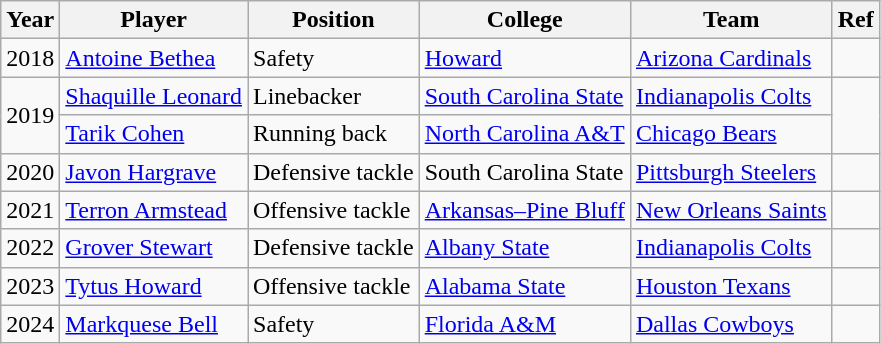<table class="wikitable sortable">
<tr>
<th bgcolor="#e5e5e5">Year</th>
<th bgcolor="#e5e5e5">Player</th>
<th>Position</th>
<th>College</th>
<th bgcolor="#e5e5e5">Team</th>
<th bgcolor="#e5e5e5">Ref</th>
</tr>
<tr>
<td>2018</td>
<td><a href='#'>Antoine Bethea</a></td>
<td>Safety</td>
<td><a href='#'>Howard</a></td>
<td><a href='#'>Arizona Cardinals</a></td>
<td></td>
</tr>
<tr>
<td rowspan="2">2019</td>
<td><a href='#'>Shaquille Leonard</a></td>
<td>Linebacker</td>
<td><a href='#'>South Carolina State</a></td>
<td><a href='#'>Indianapolis Colts</a></td>
<td rowspan="2"></td>
</tr>
<tr>
<td><a href='#'>Tarik Cohen</a></td>
<td>Running back</td>
<td><a href='#'>North Carolina A&T</a></td>
<td><a href='#'>Chicago Bears</a></td>
</tr>
<tr>
<td>2020</td>
<td><a href='#'>Javon Hargrave</a></td>
<td>Defensive tackle</td>
<td>South Carolina State</td>
<td><a href='#'>Pittsburgh Steelers</a></td>
<td></td>
</tr>
<tr>
<td>2021</td>
<td><a href='#'>Terron Armstead</a></td>
<td>Offensive tackle</td>
<td><a href='#'>Arkansas–Pine Bluff</a></td>
<td><a href='#'>New Orleans Saints</a></td>
<td></td>
</tr>
<tr>
<td>2022</td>
<td><a href='#'>Grover Stewart</a></td>
<td>Defensive tackle</td>
<td><a href='#'>Albany State</a></td>
<td><a href='#'>Indianapolis Colts</a></td>
<td></td>
</tr>
<tr>
<td>2023</td>
<td><a href='#'>Tytus Howard</a></td>
<td>Offensive tackle</td>
<td><a href='#'>Alabama State</a></td>
<td><a href='#'>Houston Texans</a></td>
<td></td>
</tr>
<tr>
<td>2024</td>
<td><a href='#'>Markquese Bell</a></td>
<td>Safety</td>
<td><a href='#'>Florida A&M</a></td>
<td><a href='#'>Dallas Cowboys</a></td>
<td></td>
</tr>
</table>
